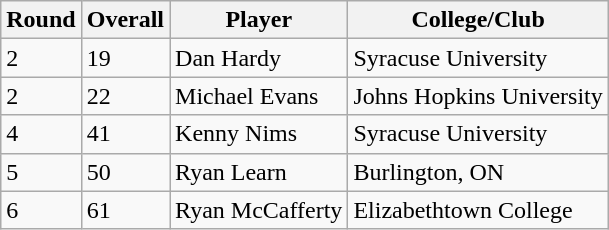<table class="wikitable">
<tr>
<th>Round</th>
<th>Overall</th>
<th>Player</th>
<th>College/Club</th>
</tr>
<tr>
<td>2</td>
<td>19</td>
<td>Dan Hardy</td>
<td>Syracuse University</td>
</tr>
<tr>
<td>2</td>
<td>22</td>
<td>Michael Evans</td>
<td>Johns Hopkins University</td>
</tr>
<tr>
<td>4</td>
<td>41</td>
<td>Kenny Nims</td>
<td>Syracuse University</td>
</tr>
<tr>
<td>5</td>
<td>50</td>
<td>Ryan Learn</td>
<td>Burlington, ON</td>
</tr>
<tr>
<td>6</td>
<td>61</td>
<td>Ryan McCafferty</td>
<td>Elizabethtown College</td>
</tr>
</table>
